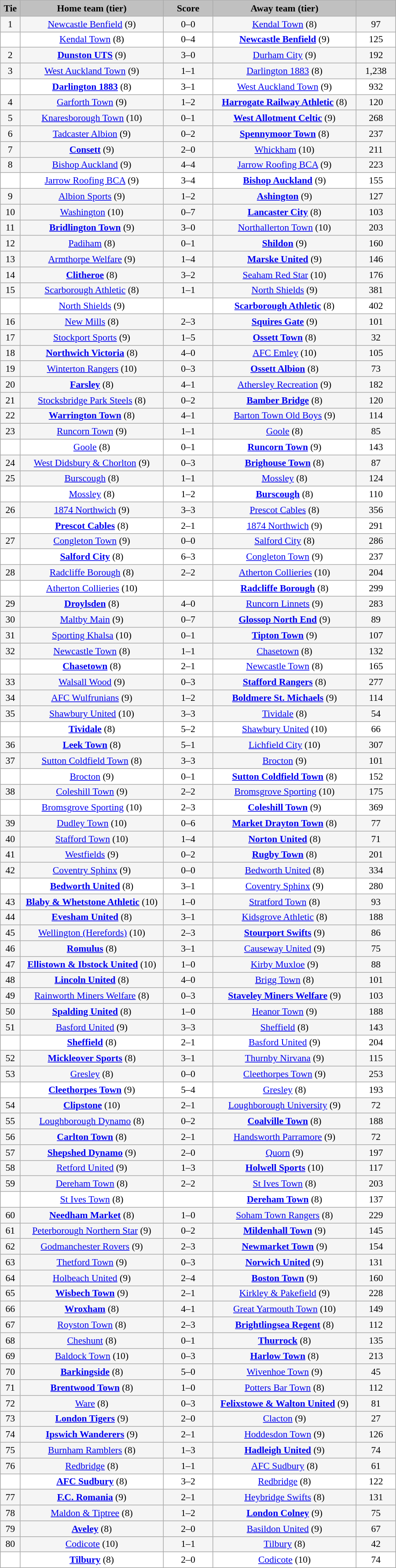<table class="wikitable" style="width: 600px; background:WhiteSmoke; text-align:center; font-size:90%">
<tr>
<td scope="col" style="width:  5.00%; background:silver;"><strong>Tie</strong></td>
<td scope="col" style="width: 36.25%; background:silver;"><strong>Home team (tier)</strong></td>
<td scope="col" style="width: 12.50%; background:silver;"><strong>Score</strong></td>
<td scope="col" style="width: 36.25%; background:silver;"><strong>Away team (tier)</strong></td>
<td scope="col" style="width: 10.00%; background:silver;"><strong></strong></td>
</tr>
<tr>
<td>1</td>
<td><a href='#'>Newcastle Benfield</a> (9)</td>
<td>0–0</td>
<td><a href='#'>Kendal Town</a> (8)</td>
<td>97</td>
</tr>
<tr style="background:white;">
<td><em></em></td>
<td><a href='#'>Kendal Town</a> (8)</td>
<td>0–4</td>
<td><strong><a href='#'>Newcastle Benfield</a></strong> (9)</td>
<td>125</td>
</tr>
<tr>
<td>2</td>
<td><strong><a href='#'>Dunston UTS</a></strong> (9)</td>
<td>3–0</td>
<td><a href='#'>Durham City</a> (9)</td>
<td>192</td>
</tr>
<tr>
<td>3</td>
<td><a href='#'>West Auckland Town</a> (9)</td>
<td>1–1</td>
<td><a href='#'>Darlington 1883</a> (8)</td>
<td>1,238</td>
</tr>
<tr style="background:white;">
<td><em></em></td>
<td><strong><a href='#'>Darlington 1883</a></strong> (8)</td>
<td>3–1</td>
<td><a href='#'>West Auckland Town</a> (9)</td>
<td>932</td>
</tr>
<tr>
<td>4</td>
<td><a href='#'>Garforth Town</a> (9)</td>
<td>1–2</td>
<td><strong><a href='#'>Harrogate Railway Athletic</a></strong> (8)</td>
<td>120</td>
</tr>
<tr>
<td>5</td>
<td><a href='#'>Knaresborough Town</a> (10)</td>
<td>0–1</td>
<td><strong><a href='#'>West Allotment Celtic</a></strong> (9)</td>
<td>268</td>
</tr>
<tr>
<td>6</td>
<td><a href='#'>Tadcaster Albion</a> (9)</td>
<td>0–2</td>
<td><strong><a href='#'>Spennymoor Town</a></strong> (8)</td>
<td>237</td>
</tr>
<tr>
<td>7</td>
<td><strong><a href='#'>Consett</a></strong> (9)</td>
<td>2–0</td>
<td><a href='#'>Whickham</a> (10)</td>
<td>211</td>
</tr>
<tr>
<td>8</td>
<td><a href='#'>Bishop Auckland</a> (9)</td>
<td>4–4</td>
<td><a href='#'>Jarrow Roofing BCA</a> (9)</td>
<td>223</td>
</tr>
<tr style="background:white;">
<td><em></em></td>
<td><a href='#'>Jarrow Roofing BCA</a> (9)</td>
<td>3–4 </td>
<td><strong><a href='#'>Bishop Auckland</a></strong> (9)</td>
<td>155</td>
</tr>
<tr>
<td>9</td>
<td><a href='#'>Albion Sports</a> (9)</td>
<td>1–2</td>
<td><strong><a href='#'>Ashington</a></strong> (9)</td>
<td>127</td>
</tr>
<tr>
<td>10</td>
<td><a href='#'>Washington</a> (10)</td>
<td>0–7</td>
<td><strong><a href='#'>Lancaster City</a></strong> (8)</td>
<td>103</td>
</tr>
<tr>
<td>11</td>
<td><strong><a href='#'>Bridlington Town</a></strong> (9)</td>
<td>3–0</td>
<td><a href='#'>Northallerton Town</a> (10)</td>
<td>203</td>
</tr>
<tr>
<td>12</td>
<td><a href='#'>Padiham</a> (8)</td>
<td>0–1</td>
<td><strong><a href='#'>Shildon</a></strong> (9)</td>
<td>160</td>
</tr>
<tr>
<td>13</td>
<td><a href='#'>Armthorpe Welfare</a> (9)</td>
<td>1–4</td>
<td><strong><a href='#'>Marske United</a></strong> (9)</td>
<td>146</td>
</tr>
<tr>
<td>14</td>
<td><strong><a href='#'>Clitheroe</a></strong> (8)</td>
<td>3–2</td>
<td><a href='#'>Seaham Red Star</a> (10)</td>
<td>176</td>
</tr>
<tr>
<td>15</td>
<td><a href='#'>Scarborough Athletic</a> (8)</td>
<td>1–1</td>
<td><a href='#'>North Shields</a> (9)</td>
<td>381</td>
</tr>
<tr style="background:white;">
<td><em></em></td>
<td><a href='#'>North Shields</a> (9)</td>
<td></td>
<td><strong><a href='#'>Scarborough Athletic</a></strong> (8)</td>
<td>402</td>
</tr>
<tr>
<td>16</td>
<td><a href='#'>New Mills</a> (8)</td>
<td>2–3</td>
<td><strong><a href='#'>Squires Gate</a></strong> (9)</td>
<td>101</td>
</tr>
<tr>
<td>17</td>
<td><a href='#'>Stockport Sports</a> (9)</td>
<td>1–5</td>
<td><strong><a href='#'>Ossett Town</a></strong> (8)</td>
<td>32</td>
</tr>
<tr>
<td>18</td>
<td><strong><a href='#'>Northwich Victoria</a></strong> (8)</td>
<td>4–0</td>
<td><a href='#'>AFC Emley</a> (10)</td>
<td>105</td>
</tr>
<tr>
<td>19</td>
<td><a href='#'>Winterton Rangers</a> (10)</td>
<td>0–3</td>
<td><strong><a href='#'>Ossett Albion</a></strong> (8)</td>
<td>73</td>
</tr>
<tr>
<td>20</td>
<td><strong><a href='#'>Farsley</a></strong> (8)</td>
<td>4–1</td>
<td><a href='#'>Athersley Recreation</a> (9)</td>
<td>182</td>
</tr>
<tr>
<td>21</td>
<td><a href='#'>Stocksbridge Park Steels</a> (8)</td>
<td>0–2</td>
<td><strong><a href='#'>Bamber Bridge</a></strong> (8)</td>
<td>120</td>
</tr>
<tr>
<td>22</td>
<td><strong><a href='#'>Warrington Town</a></strong> (8)</td>
<td>4–1</td>
<td><a href='#'>Barton Town Old Boys</a> (9)</td>
<td>114</td>
</tr>
<tr>
<td>23</td>
<td><a href='#'>Runcorn Town</a> (9)</td>
<td>1–1</td>
<td><a href='#'>Goole</a> (8)</td>
<td>85</td>
</tr>
<tr style="background:white;">
<td><em></em></td>
<td><a href='#'>Goole</a> (8)</td>
<td>0–1</td>
<td><strong><a href='#'>Runcorn Town</a></strong> (9)</td>
<td>143</td>
</tr>
<tr>
<td>24</td>
<td><a href='#'>West Didsbury & Chorlton</a> (9)</td>
<td>0–3</td>
<td><strong><a href='#'>Brighouse Town</a></strong> (8)</td>
<td>87</td>
</tr>
<tr>
<td>25</td>
<td><a href='#'>Burscough</a> (8)</td>
<td>1–1</td>
<td><a href='#'>Mossley</a> (8)</td>
<td>124</td>
</tr>
<tr style="background:white;">
<td><em></em></td>
<td><a href='#'>Mossley</a> (8)</td>
<td>1–2 </td>
<td><strong><a href='#'>Burscough</a></strong> (8)</td>
<td>110</td>
</tr>
<tr>
<td>26</td>
<td><a href='#'>1874 Northwich</a> (9)</td>
<td>3–3</td>
<td><a href='#'>Prescot Cables</a> (8)</td>
<td>356</td>
</tr>
<tr style="background:white;">
<td><em></em></td>
<td><strong><a href='#'>Prescot Cables</a></strong> (8)</td>
<td>2–1</td>
<td><a href='#'>1874 Northwich</a> (9)</td>
<td>291</td>
</tr>
<tr>
<td>27</td>
<td><a href='#'>Congleton Town</a> (9)</td>
<td>0–0</td>
<td><a href='#'>Salford City</a> (8)</td>
<td>286</td>
</tr>
<tr style="background:white;">
<td><em></em></td>
<td><strong><a href='#'>Salford City</a></strong> (8)</td>
<td>6–3 </td>
<td><a href='#'>Congleton Town</a> (9)</td>
<td>237</td>
</tr>
<tr>
<td>28</td>
<td><a href='#'>Radcliffe Borough</a> (8)</td>
<td>2–2</td>
<td><a href='#'>Atherton Collieries</a> (10)</td>
<td>204</td>
</tr>
<tr style="background:white;">
<td><em></em></td>
<td><a href='#'>Atherton Collieries</a> (10)</td>
<td></td>
<td><strong><a href='#'>Radcliffe Borough</a></strong> (8)</td>
<td>299</td>
</tr>
<tr>
<td>29</td>
<td><strong><a href='#'>Droylsden</a></strong> (8)</td>
<td>4–0</td>
<td><a href='#'>Runcorn Linnets</a> (9)</td>
<td>283</td>
</tr>
<tr>
<td>30</td>
<td><a href='#'>Maltby Main</a> (9)</td>
<td>0–7</td>
<td><strong><a href='#'>Glossop North End</a></strong> (9)</td>
<td>89</td>
</tr>
<tr>
<td>31</td>
<td><a href='#'>Sporting Khalsa</a> (10)</td>
<td>0–1</td>
<td><strong><a href='#'>Tipton Town</a></strong> (9)</td>
<td>107</td>
</tr>
<tr>
<td>32</td>
<td><a href='#'>Newcastle Town</a> (8)</td>
<td>1–1</td>
<td><a href='#'>Chasetown</a> (8)</td>
<td>132</td>
</tr>
<tr style="background:white;">
<td><em></em></td>
<td><strong><a href='#'>Chasetown</a></strong> (8)</td>
<td>2–1</td>
<td><a href='#'>Newcastle Town</a> (8)</td>
<td>165</td>
</tr>
<tr>
<td>33</td>
<td><a href='#'>Walsall Wood</a> (9)</td>
<td>0–3</td>
<td><strong><a href='#'>Stafford Rangers</a></strong> (8)</td>
<td>277</td>
</tr>
<tr>
<td>34</td>
<td><a href='#'>AFC Wulfrunians</a> (9)</td>
<td>1–2</td>
<td><strong><a href='#'>Boldmere St. Michaels</a></strong> (9)</td>
<td>114</td>
</tr>
<tr>
<td>35</td>
<td><a href='#'>Shawbury United</a> (10)</td>
<td>3–3</td>
<td><a href='#'>Tividale</a> (8)</td>
<td>54</td>
</tr>
<tr style="background:white;">
<td><em></em></td>
<td><strong><a href='#'>Tividale</a></strong> (8)</td>
<td>5–2</td>
<td><a href='#'>Shawbury United</a> (10)</td>
<td>66</td>
</tr>
<tr>
<td>36</td>
<td><strong><a href='#'>Leek Town</a></strong> (8)</td>
<td>5–1</td>
<td><a href='#'>Lichfield City</a> (10)</td>
<td>307</td>
</tr>
<tr>
<td>37</td>
<td><a href='#'>Sutton Coldfield Town</a> (8)</td>
<td>3–3</td>
<td><a href='#'>Brocton</a> (9)</td>
<td>101</td>
</tr>
<tr style="background:white;">
<td><em></em></td>
<td><a href='#'>Brocton</a> (9)</td>
<td>0–1 </td>
<td><strong><a href='#'>Sutton Coldfield Town</a></strong> (8)</td>
<td>152</td>
</tr>
<tr>
<td>38</td>
<td><a href='#'>Coleshill Town</a> (9)</td>
<td>2–2</td>
<td><a href='#'>Bromsgrove Sporting</a> (10)</td>
<td>175</td>
</tr>
<tr style="background:white;">
<td><em></em></td>
<td><a href='#'>Bromsgrove Sporting</a> (10)</td>
<td>2–3 </td>
<td><strong><a href='#'>Coleshill Town</a></strong> (9)</td>
<td>369</td>
</tr>
<tr>
<td>39</td>
<td><a href='#'>Dudley Town</a> (10)</td>
<td>0–6</td>
<td><strong><a href='#'>Market Drayton Town</a></strong> (8)</td>
<td>77</td>
</tr>
<tr>
<td>40</td>
<td><a href='#'>Stafford Town</a> (10)</td>
<td>1–4</td>
<td><strong><a href='#'>Norton United</a></strong> (8)</td>
<td>71</td>
</tr>
<tr>
<td>41</td>
<td><a href='#'>Westfields</a> (9)</td>
<td>0–2</td>
<td><strong><a href='#'>Rugby Town</a></strong> (8)</td>
<td>201</td>
</tr>
<tr>
<td>42</td>
<td><a href='#'>Coventry Sphinx</a> (9)</td>
<td>0–0</td>
<td><a href='#'>Bedworth United</a> (8)</td>
<td>334</td>
</tr>
<tr style="background:white;">
<td><em></em></td>
<td><strong><a href='#'>Bedworth United</a></strong> (8)</td>
<td>3–1 </td>
<td><a href='#'>Coventry Sphinx</a> (9)</td>
<td>280</td>
</tr>
<tr>
<td>43</td>
<td><strong><a href='#'>Blaby & Whetstone Athletic</a></strong> (10)</td>
<td>1–0</td>
<td><a href='#'>Stratford Town</a> (8)</td>
<td>93</td>
</tr>
<tr>
<td>44</td>
<td><strong><a href='#'>Evesham United</a></strong> (8)</td>
<td>3–1</td>
<td><a href='#'>Kidsgrove Athletic</a> (8)</td>
<td>188</td>
</tr>
<tr>
<td>45</td>
<td><a href='#'>Wellington (Herefords)</a> (10)</td>
<td>2–3</td>
<td><strong><a href='#'>Stourport Swifts</a></strong> (9)</td>
<td>86</td>
</tr>
<tr>
<td>46</td>
<td><strong><a href='#'>Romulus</a></strong> (8)</td>
<td>3–1</td>
<td><a href='#'>Causeway United</a> (9)</td>
<td>75</td>
</tr>
<tr>
<td>47</td>
<td><strong><a href='#'>Ellistown & Ibstock United</a></strong> (10)</td>
<td>1–0</td>
<td><a href='#'>Kirby Muxloe</a> (9)</td>
<td>88</td>
</tr>
<tr>
<td>48</td>
<td><strong><a href='#'>Lincoln United</a></strong> (8)</td>
<td>4–0</td>
<td><a href='#'>Brigg Town</a> (8)</td>
<td>101</td>
</tr>
<tr>
<td>49</td>
<td><a href='#'>Rainworth Miners Welfare</a> (8)</td>
<td>0–3</td>
<td><strong><a href='#'>Staveley Miners Welfare</a></strong> (9)</td>
<td>103</td>
</tr>
<tr>
<td>50</td>
<td><strong><a href='#'>Spalding United</a></strong> (8)</td>
<td>1–0</td>
<td><a href='#'>Heanor Town</a> (9)</td>
<td>188</td>
</tr>
<tr>
<td>51</td>
<td><a href='#'>Basford United</a> (9)</td>
<td>3–3</td>
<td><a href='#'>Sheffield</a> (8)</td>
<td>143</td>
</tr>
<tr style="background:white;">
<td><em></em></td>
<td><strong><a href='#'>Sheffield</a></strong> (8)</td>
<td>2–1 </td>
<td><a href='#'>Basford United</a> (9)</td>
<td>204</td>
</tr>
<tr>
<td>52</td>
<td><strong><a href='#'>Mickleover Sports</a></strong> (8)</td>
<td>3–1</td>
<td><a href='#'>Thurnby Nirvana</a> (9)</td>
<td>115</td>
</tr>
<tr>
<td>53</td>
<td><a href='#'>Gresley</a> (8)</td>
<td>0–0</td>
<td><a href='#'>Cleethorpes Town</a> (9)</td>
<td>253</td>
</tr>
<tr style="background:white;">
<td><em></em></td>
<td><strong><a href='#'>Cleethorpes Town</a></strong> (9)</td>
<td>5–4 </td>
<td><a href='#'>Gresley</a> (8)</td>
<td>193</td>
</tr>
<tr>
<td>54</td>
<td><strong><a href='#'>Clipstone</a></strong> (10)</td>
<td>2–1</td>
<td><a href='#'>Loughborough University</a> (9)</td>
<td>72</td>
</tr>
<tr>
<td>55</td>
<td><a href='#'>Loughborough Dynamo</a> (8)</td>
<td>0–2</td>
<td><strong><a href='#'>Coalville Town</a></strong> (8)</td>
<td>188</td>
</tr>
<tr>
<td>56</td>
<td><strong><a href='#'>Carlton Town</a></strong> (8)</td>
<td>2–1</td>
<td><a href='#'>Handsworth Parramore</a> (9)</td>
<td>72</td>
</tr>
<tr>
<td>57</td>
<td><strong><a href='#'>Shepshed Dynamo</a></strong> (9)</td>
<td>2–0</td>
<td><a href='#'>Quorn</a> (9)</td>
<td>197</td>
</tr>
<tr>
<td>58</td>
<td><a href='#'>Retford United</a> (9)</td>
<td>1–3</td>
<td><strong><a href='#'>Holwell Sports</a></strong> (10)</td>
<td>117</td>
</tr>
<tr>
<td>59</td>
<td><a href='#'>Dereham Town</a> (8)</td>
<td>2–2</td>
<td><a href='#'>St Ives Town</a> (8)</td>
<td>203</td>
</tr>
<tr style="background:white;">
<td><em></em></td>
<td><a href='#'>St Ives Town</a> (8)</td>
<td></td>
<td><strong><a href='#'>Dereham Town</a></strong> (8)</td>
<td>137</td>
</tr>
<tr>
<td>60</td>
<td><strong><a href='#'>Needham Market</a></strong> (8)</td>
<td>1–0</td>
<td><a href='#'>Soham Town Rangers</a> (8)</td>
<td>229</td>
</tr>
<tr>
<td>61</td>
<td><a href='#'>Peterborough Northern Star</a> (9)</td>
<td>0–2</td>
<td><strong><a href='#'>Mildenhall Town</a></strong> (9)</td>
<td>145</td>
</tr>
<tr>
<td>62</td>
<td><a href='#'>Godmanchester Rovers</a> (9)</td>
<td>2–3</td>
<td><strong><a href='#'>Newmarket Town</a></strong> (9)</td>
<td>154</td>
</tr>
<tr>
<td>63</td>
<td><a href='#'>Thetford Town</a> (9)</td>
<td>0–3</td>
<td><strong><a href='#'>Norwich United</a></strong> (9)</td>
<td>131</td>
</tr>
<tr>
<td>64</td>
<td><a href='#'>Holbeach United</a> (9)</td>
<td>2–4</td>
<td><strong><a href='#'>Boston Town</a></strong> (9)</td>
<td>160</td>
</tr>
<tr>
<td>65</td>
<td><strong><a href='#'>Wisbech Town</a></strong> (9)</td>
<td>2–1</td>
<td><a href='#'>Kirkley & Pakefield</a> (9)</td>
<td>228</td>
</tr>
<tr>
<td>66</td>
<td><strong><a href='#'>Wroxham</a></strong> (8)</td>
<td>4–1</td>
<td><a href='#'>Great Yarmouth Town</a> (10)</td>
<td>149</td>
</tr>
<tr>
<td>67</td>
<td><a href='#'>Royston Town</a> (8)</td>
<td>2–3</td>
<td><strong><a href='#'>Brightlingsea Regent</a></strong> (8)</td>
<td>112</td>
</tr>
<tr>
<td>68</td>
<td><a href='#'>Cheshunt</a> (8)</td>
<td>0–1</td>
<td><strong><a href='#'>Thurrock</a></strong> (8)</td>
<td>135</td>
</tr>
<tr>
<td>69</td>
<td><a href='#'>Baldock Town</a> (10)</td>
<td>0–3</td>
<td><strong><a href='#'>Harlow Town</a></strong> (8)</td>
<td>213</td>
</tr>
<tr>
<td>70</td>
<td><strong><a href='#'>Barkingside</a></strong> (8)</td>
<td>5–0</td>
<td><a href='#'>Wivenhoe Town</a> (9)</td>
<td>45</td>
</tr>
<tr>
<td>71</td>
<td><strong><a href='#'>Brentwood Town</a></strong> (8)</td>
<td>1–0</td>
<td><a href='#'>Potters Bar Town</a> (8)</td>
<td>112</td>
</tr>
<tr>
<td>72</td>
<td><a href='#'>Ware</a> (8)</td>
<td>0–3</td>
<td><strong><a href='#'>Felixstowe & Walton United</a></strong> (9)</td>
<td>81</td>
</tr>
<tr>
<td>73</td>
<td><strong><a href='#'>London Tigers</a></strong> (9)</td>
<td>2–0</td>
<td><a href='#'>Clacton</a> (9)</td>
<td>27</td>
</tr>
<tr>
<td>74</td>
<td><strong><a href='#'>Ipswich Wanderers</a></strong> (9)</td>
<td>2–1</td>
<td><a href='#'>Hoddesdon Town</a> (9)</td>
<td>126</td>
</tr>
<tr>
<td>75</td>
<td><a href='#'>Burnham Ramblers</a> (8)</td>
<td>1–3</td>
<td><strong><a href='#'>Hadleigh United</a></strong> (9)</td>
<td>74</td>
</tr>
<tr>
<td>76</td>
<td><a href='#'>Redbridge</a> (8)</td>
<td>1–1</td>
<td><a href='#'>AFC Sudbury</a> (8)</td>
<td>61</td>
</tr>
<tr style="background:white;">
<td><em></em></td>
<td><strong><a href='#'>AFC Sudbury</a></strong> (8)</td>
<td>3–2</td>
<td><a href='#'>Redbridge</a> (8)</td>
<td>122</td>
</tr>
<tr>
<td>77</td>
<td><strong><a href='#'>F.C. Romania</a></strong> (9)</td>
<td>2–1</td>
<td><a href='#'>Heybridge Swifts</a> (8)</td>
<td>131</td>
</tr>
<tr>
<td>78</td>
<td><a href='#'>Maldon & Tiptree</a> (8)</td>
<td>1–2</td>
<td><strong><a href='#'>London Colney</a></strong> (9)</td>
<td>75</td>
</tr>
<tr>
<td>79</td>
<td><strong><a href='#'>Aveley</a></strong> (8)</td>
<td>2–0</td>
<td><a href='#'>Basildon United</a> (9)</td>
<td>67</td>
</tr>
<tr>
<td>80</td>
<td><a href='#'>Codicote</a> (10)</td>
<td>1–1</td>
<td><a href='#'>Tilbury</a> (8)</td>
<td>42</td>
</tr>
<tr style="background:white;">
<td><em></em></td>
<td><strong><a href='#'>Tilbury</a></strong> (8)</td>
<td>2–0</td>
<td><a href='#'>Codicote</a> (10)</td>
<td>74</td>
</tr>
</table>
